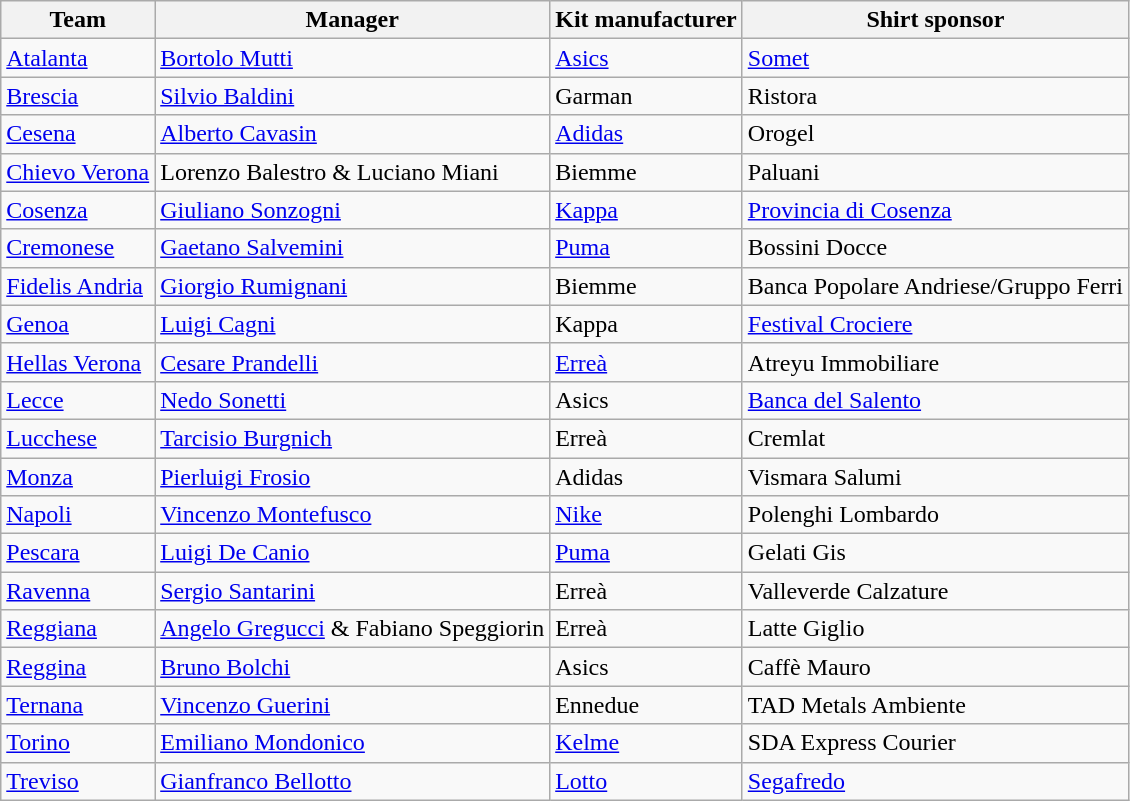<table class="wikitable sortable">
<tr>
<th>Team</th>
<th>Manager</th>
<th>Kit manufacturer</th>
<th>Shirt sponsor</th>
</tr>
<tr>
<td><a href='#'>Atalanta</a></td>
<td> <a href='#'>Bortolo Mutti</a></td>
<td><a href='#'>Asics</a></td>
<td><a href='#'>Somet</a></td>
</tr>
<tr>
<td><a href='#'>Brescia</a></td>
<td> <a href='#'>Silvio Baldini</a></td>
<td>Garman</td>
<td>Ristora</td>
</tr>
<tr>
<td><a href='#'>Cesena</a></td>
<td> <a href='#'>Alberto Cavasin</a></td>
<td><a href='#'>Adidas</a></td>
<td>Orogel</td>
</tr>
<tr>
<td><a href='#'>Chievo Verona</a></td>
<td> Lorenzo Balestro &  Luciano Miani</td>
<td>Biemme</td>
<td>Paluani</td>
</tr>
<tr>
<td><a href='#'>Cosenza</a></td>
<td> <a href='#'>Giuliano Sonzogni</a></td>
<td><a href='#'>Kappa</a></td>
<td><a href='#'>Provincia di Cosenza</a></td>
</tr>
<tr>
<td><a href='#'>Cremonese</a></td>
<td> <a href='#'>Gaetano Salvemini</a></td>
<td><a href='#'>Puma</a></td>
<td>Bossini Docce</td>
</tr>
<tr>
<td><a href='#'>Fidelis Andria</a></td>
<td> <a href='#'>Giorgio Rumignani</a></td>
<td>Biemme</td>
<td>Banca Popolare Andriese/Gruppo Ferri</td>
</tr>
<tr>
<td><a href='#'>Genoa</a></td>
<td> <a href='#'>Luigi Cagni</a></td>
<td>Kappa</td>
<td><a href='#'>Festival Crociere</a></td>
</tr>
<tr>
<td><a href='#'>Hellas Verona</a></td>
<td> <a href='#'>Cesare Prandelli</a></td>
<td><a href='#'>Erreà</a></td>
<td>Atreyu Immobiliare</td>
</tr>
<tr>
<td><a href='#'>Lecce</a></td>
<td> <a href='#'>Nedo Sonetti</a></td>
<td>Asics</td>
<td><a href='#'>Banca del Salento</a></td>
</tr>
<tr>
<td><a href='#'>Lucchese</a></td>
<td> <a href='#'>Tarcisio Burgnich</a></td>
<td>Erreà</td>
<td>Cremlat</td>
</tr>
<tr>
<td><a href='#'>Monza</a></td>
<td> <a href='#'>Pierluigi Frosio</a></td>
<td>Adidas</td>
<td>Vismara Salumi</td>
</tr>
<tr>
<td><a href='#'>Napoli</a></td>
<td> <a href='#'>Vincenzo Montefusco</a></td>
<td><a href='#'>Nike</a></td>
<td>Polenghi Lombardo</td>
</tr>
<tr>
<td><a href='#'>Pescara</a></td>
<td> <a href='#'>Luigi De Canio</a></td>
<td><a href='#'>Puma</a></td>
<td>Gelati Gis</td>
</tr>
<tr>
<td><a href='#'>Ravenna</a></td>
<td> <a href='#'>Sergio Santarini</a></td>
<td>Erreà</td>
<td>Valleverde Calzature</td>
</tr>
<tr>
<td><a href='#'>Reggiana</a></td>
<td> <a href='#'>Angelo Gregucci</a> &  Fabiano Speggiorin</td>
<td>Erreà</td>
<td>Latte Giglio</td>
</tr>
<tr>
<td><a href='#'>Reggina</a></td>
<td> <a href='#'>Bruno Bolchi</a></td>
<td>Asics</td>
<td>Caffè Mauro</td>
</tr>
<tr>
<td><a href='#'>Ternana</a></td>
<td> <a href='#'>Vincenzo Guerini</a></td>
<td>Ennedue</td>
<td>TAD Metals Ambiente</td>
</tr>
<tr>
<td><a href='#'>Torino</a></td>
<td> <a href='#'>Emiliano Mondonico</a></td>
<td><a href='#'>Kelme</a></td>
<td>SDA Express Courier</td>
</tr>
<tr>
<td><a href='#'>Treviso</a></td>
<td> <a href='#'>Gianfranco Bellotto</a></td>
<td><a href='#'>Lotto</a></td>
<td><a href='#'>Segafredo</a></td>
</tr>
</table>
